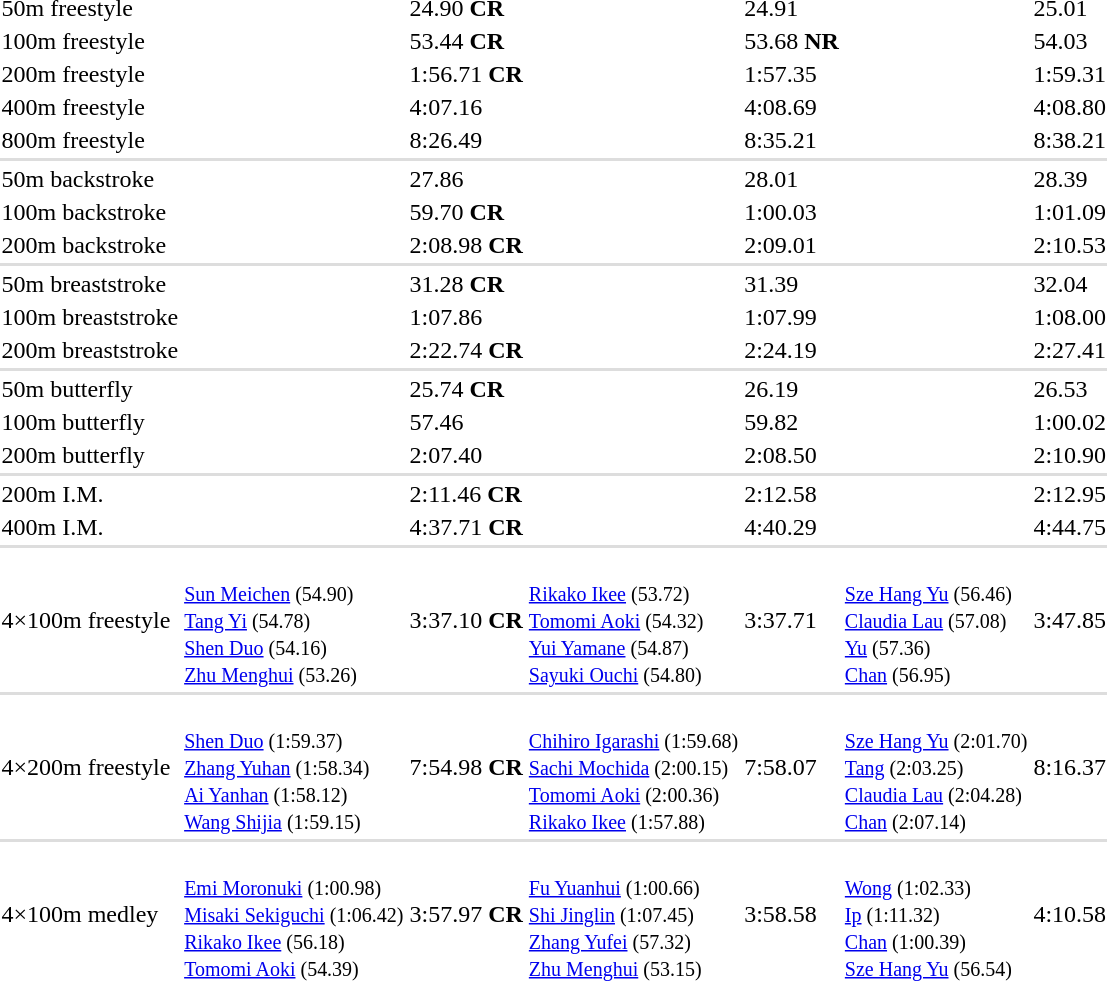<table>
<tr>
<td>50m freestyle</td>
<td></td>
<td>24.90 <strong>CR</strong></td>
<td></td>
<td>24.91</td>
<td></td>
<td>25.01</td>
</tr>
<tr>
<td>100m freestyle</td>
<td></td>
<td>53.44 <strong>CR</strong></td>
<td></td>
<td>53.68 <strong>NR</strong></td>
<td></td>
<td>54.03</td>
</tr>
<tr>
<td>200m freestyle</td>
<td></td>
<td>1:56.71 <strong>CR</strong></td>
<td></td>
<td>1:57.35</td>
<td></td>
<td>1:59.31</td>
</tr>
<tr>
<td>400m freestyle</td>
<td></td>
<td>4:07.16</td>
<td></td>
<td>4:08.69</td>
<td></td>
<td>4:08.80</td>
</tr>
<tr>
<td>800m freestyle</td>
<td></td>
<td>8:26.49</td>
<td></td>
<td>8:35.21</td>
<td></td>
<td>8:38.21</td>
</tr>
<tr bgcolor=#DDDDDD>
<td colspan=7></td>
</tr>
<tr>
<td>50m backstroke</td>
<td></td>
<td>27.86</td>
<td></td>
<td>28.01</td>
<td></td>
<td>28.39</td>
</tr>
<tr>
<td>100m backstroke</td>
<td></td>
<td>59.70 <strong>CR</strong></td>
<td></td>
<td>1:00.03</td>
<td></td>
<td>1:01.09</td>
</tr>
<tr>
<td>200m backstroke</td>
<td></td>
<td>2:08.98 <strong>CR</strong></td>
<td></td>
<td>2:09.01</td>
<td></td>
<td>2:10.53</td>
</tr>
<tr bgcolor=#DDDDDD>
<td colspan=7></td>
</tr>
<tr>
<td>50m breaststroke</td>
<td></td>
<td>31.28 <strong>CR</strong></td>
<td></td>
<td>31.39</td>
<td></td>
<td>32.04</td>
</tr>
<tr>
<td>100m breaststroke</td>
<td></td>
<td>1:07.86</td>
<td></td>
<td>1:07.99</td>
<td></td>
<td>1:08.00</td>
</tr>
<tr>
<td>200m breaststroke</td>
<td></td>
<td>2:22.74 <strong>CR</strong></td>
<td></td>
<td>2:24.19</td>
<td></td>
<td>2:27.41</td>
</tr>
<tr bgcolor=#DDDDDD>
<td colspan=7></td>
</tr>
<tr>
<td>50m butterfly</td>
<td></td>
<td>25.74 <strong>CR</strong></td>
<td></td>
<td>26.19</td>
<td></td>
<td>26.53</td>
</tr>
<tr>
<td>100m butterfly</td>
<td></td>
<td>57.46</td>
<td></td>
<td>59.82</td>
<td></td>
<td>1:00.02</td>
</tr>
<tr>
<td>200m butterfly</td>
<td></td>
<td>2:07.40</td>
<td></td>
<td>2:08.50</td>
<td></td>
<td>2:10.90</td>
</tr>
<tr bgcolor=#DDDDDD>
<td colspan=7></td>
</tr>
<tr>
<td>200m I.M.</td>
<td></td>
<td>2:11.46 <strong>CR</strong></td>
<td></td>
<td>2:12.58</td>
<td></td>
<td>2:12.95</td>
</tr>
<tr>
<td>400m I.M.</td>
<td></td>
<td>4:37.71 <strong>CR</strong></td>
<td></td>
<td>4:40.29</td>
<td></td>
<td>4:44.75</td>
</tr>
<tr bgcolor=#DDDDDD>
<td colspan=7></td>
</tr>
<tr>
<td>4×100m freestyle</td>
<td><br><small><a href='#'>Sun Meichen</a> (54.90)<br><a href='#'>Tang Yi</a> (54.78)<br><a href='#'>Shen Duo</a> (54.16)<br><a href='#'>Zhu Menghui</a> (53.26)</small></td>
<td>3:37.10 <strong>CR</strong></td>
<td><br><small><a href='#'>Rikako Ikee</a> (53.72)<br><a href='#'>Tomomi Aoki</a> (54.32)<br><a href='#'>Yui Yamane</a> (54.87)<br><a href='#'>Sayuki Ouchi</a> (54.80)</small></td>
<td>3:37.71</td>
<td><br><small><a href='#'>Sze Hang Yu</a> (56.46)<br><a href='#'>Claudia Lau</a> (57.08)<br><a href='#'>Yu</a> (57.36)<br><a href='#'>Chan</a> (56.95)</small></td>
<td>3:47.85</td>
</tr>
<tr bgcolor=#DDDDDD>
<td colspan=7></td>
</tr>
<tr>
<td>4×200m freestyle</td>
<td><br><small><a href='#'>Shen Duo</a> (1:59.37)<br><a href='#'>Zhang Yuhan</a> (1:58.34)<br><a href='#'>Ai Yanhan</a> (1:58.12)<br><a href='#'>Wang Shijia</a> (1:59.15)</small></td>
<td>7:54.98 <strong>CR</strong></td>
<td><br><small><a href='#'>Chihiro Igarashi</a> (1:59.68)<br><a href='#'>Sachi Mochida</a> (2:00.15)<br><a href='#'>Tomomi Aoki</a> (2:00.36)<br><a href='#'>Rikako Ikee</a> (1:57.88)</small></td>
<td>7:58.07</td>
<td><br><small><a href='#'>Sze Hang Yu</a> (2:01.70)<br><a href='#'>Tang</a> (2:03.25)<br><a href='#'>Claudia Lau</a> (2:04.28)<br><a href='#'>Chan</a> (2:07.14)</small></td>
<td>8:16.37</td>
</tr>
<tr bgcolor=#DDDDDD>
<td colspan=7></td>
</tr>
<tr>
<td>4×100m medley</td>
<td><br><small><a href='#'>Emi Moronuki</a> (1:00.98)<br><a href='#'>Misaki Sekiguchi</a> (1:06.42)<br><a href='#'>Rikako Ikee</a> (56.18)<br><a href='#'>Tomomi Aoki</a> (54.39)</small></td>
<td>3:57.97  <strong>CR</strong></td>
<td><br><small><a href='#'>Fu Yuanhui</a> (1:00.66)<br><a href='#'>Shi Jinglin</a> (1:07.45)<br><a href='#'>Zhang Yufei</a> (57.32)<br><a href='#'>Zhu Menghui</a> (53.15)</small></td>
<td>3:58.58</td>
<td><br><small><a href='#'>Wong</a> (1:02.33)<br><a href='#'>Ip</a> (1:11.32)<br><a href='#'>Chan</a> (1:00.39)<br><a href='#'>Sze Hang Yu</a> (56.54)</small></td>
<td>4:10.58</td>
</tr>
</table>
